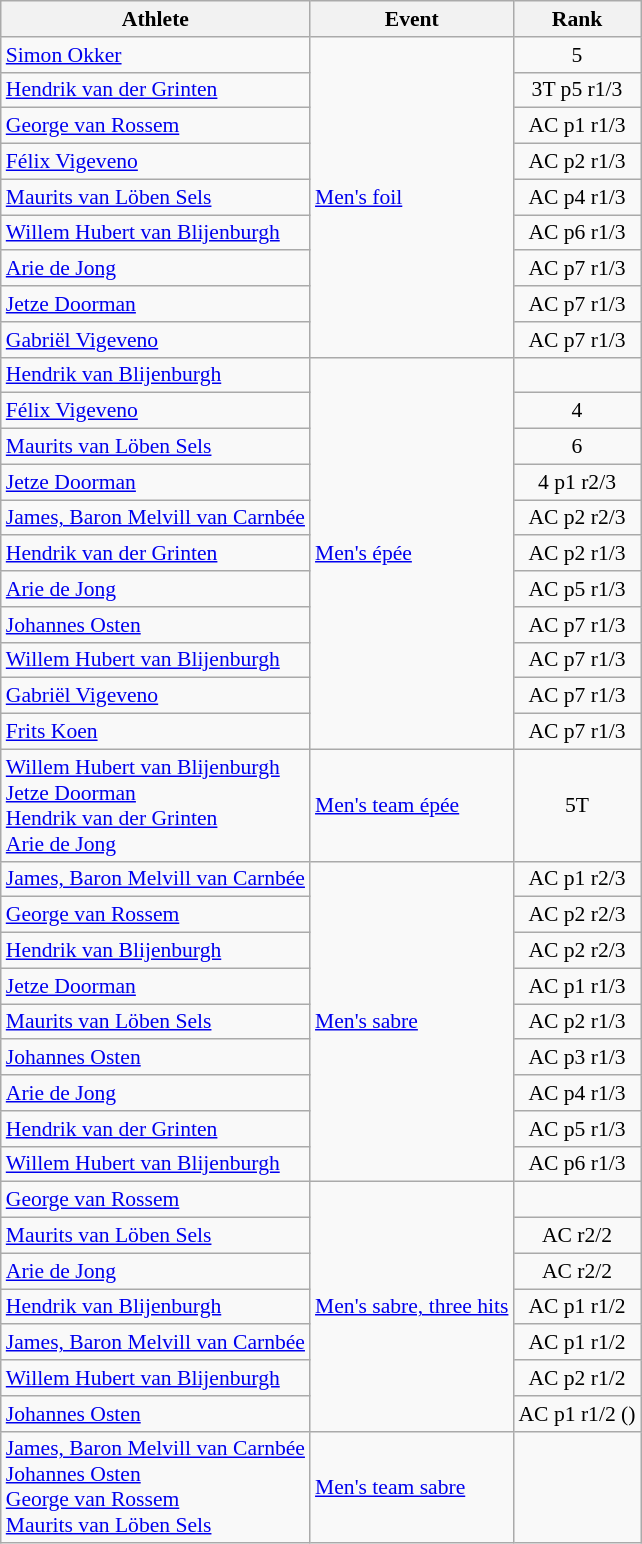<table class=wikitable style="font-size:90%">
<tr>
<th>Athlete</th>
<th>Event</th>
<th>Rank</th>
</tr>
<tr align=center>
<td align=left><a href='#'>Simon Okker</a></td>
<td align=left rowspan=9><a href='#'>Men's foil</a></td>
<td>5</td>
</tr>
<tr align=center>
<td align=left><a href='#'>Hendrik van der Grinten</a></td>
<td>3T p5 r1/3</td>
</tr>
<tr align=center>
<td align=left><a href='#'>George van Rossem</a></td>
<td>AC p1 r1/3</td>
</tr>
<tr align=center>
<td align=left><a href='#'>Félix Vigeveno</a></td>
<td>AC p2 r1/3</td>
</tr>
<tr align=center>
<td align=left><a href='#'>Maurits van Löben Sels</a></td>
<td>AC p4 r1/3</td>
</tr>
<tr align=center>
<td align=left><a href='#'>Willem Hubert van Blijenburgh</a></td>
<td>AC p6 r1/3</td>
</tr>
<tr align=center>
<td align=left><a href='#'>Arie de Jong</a></td>
<td>AC p7 r1/3</td>
</tr>
<tr align=center>
<td align=left><a href='#'>Jetze Doorman</a></td>
<td>AC p7 r1/3</td>
</tr>
<tr align=center>
<td align=left><a href='#'>Gabriël Vigeveno</a></td>
<td>AC p7 r1/3</td>
</tr>
<tr align=center>
<td align=left><a href='#'>Hendrik van Blijenburgh</a></td>
<td align=left rowspan=11><a href='#'>Men's épée</a></td>
<td></td>
</tr>
<tr align=center>
<td align=left><a href='#'>Félix Vigeveno</a></td>
<td>4</td>
</tr>
<tr align=center>
<td align=left><a href='#'>Maurits van Löben Sels</a></td>
<td>6</td>
</tr>
<tr align=center>
<td align=left><a href='#'>Jetze Doorman</a></td>
<td>4 p1 r2/3</td>
</tr>
<tr align=center>
<td align=left><a href='#'>James, Baron Melvill van Carnbée</a></td>
<td>AC p2 r2/3</td>
</tr>
<tr align=center>
<td align=left><a href='#'>Hendrik van der Grinten</a></td>
<td>AC p2 r1/3</td>
</tr>
<tr align=center>
<td align=left><a href='#'>Arie de Jong</a></td>
<td>AC p5 r1/3</td>
</tr>
<tr align=center>
<td align=left><a href='#'>Johannes Osten</a></td>
<td>AC p7 r1/3</td>
</tr>
<tr align=center>
<td align=left><a href='#'>Willem Hubert van Blijenburgh</a></td>
<td>AC p7 r1/3</td>
</tr>
<tr align=center>
<td align=left><a href='#'>Gabriël Vigeveno</a></td>
<td>AC p7 r1/3</td>
</tr>
<tr align=center>
<td align=left><a href='#'>Frits Koen</a></td>
<td>AC p7 r1/3</td>
</tr>
<tr align=center>
<td align=left><a href='#'>Willem Hubert van Blijenburgh</a><br><a href='#'>Jetze Doorman</a><br><a href='#'>Hendrik van der Grinten</a><br><a href='#'>Arie de Jong</a></td>
<td align=left><a href='#'>Men's team épée</a></td>
<td>5T</td>
</tr>
<tr align=center>
<td align=left><a href='#'>James, Baron Melvill van Carnbée</a></td>
<td align=left rowspan=9><a href='#'>Men's sabre</a></td>
<td>AC p1 r2/3</td>
</tr>
<tr align=center>
<td align=left><a href='#'>George van Rossem</a></td>
<td>AC p2 r2/3</td>
</tr>
<tr align=center>
<td align=left><a href='#'>Hendrik van Blijenburgh</a></td>
<td>AC p2 r2/3</td>
</tr>
<tr align=center>
<td align=left><a href='#'>Jetze Doorman</a></td>
<td>AC p1 r1/3</td>
</tr>
<tr align=center>
<td align=left><a href='#'>Maurits van Löben Sels</a></td>
<td>AC p2 r1/3</td>
</tr>
<tr align=center>
<td align=left><a href='#'>Johannes Osten</a></td>
<td>AC p3 r1/3</td>
</tr>
<tr align=center>
<td align=left><a href='#'>Arie de Jong</a></td>
<td>AC p4 r1/3</td>
</tr>
<tr align=center>
<td align=left><a href='#'>Hendrik van der Grinten</a></td>
<td>AC p5 r1/3</td>
</tr>
<tr align=center>
<td align=left><a href='#'>Willem Hubert van Blijenburgh</a></td>
<td>AC p6 r1/3</td>
</tr>
<tr align=center>
<td align=left><a href='#'>George van Rossem</a></td>
<td align=left rowspan=7><a href='#'>Men's sabre, three hits</a></td>
<td></td>
</tr>
<tr align=center>
<td align=left><a href='#'>Maurits van Löben Sels</a></td>
<td>AC r2/2</td>
</tr>
<tr align=center>
<td align=left><a href='#'>Arie de Jong</a></td>
<td>AC r2/2</td>
</tr>
<tr align=center>
<td align=left><a href='#'>Hendrik van Blijenburgh</a></td>
<td>AC p1 r1/2</td>
</tr>
<tr align=center>
<td align=left><a href='#'>James, Baron Melvill van Carnbée</a></td>
<td>AC p1 r1/2</td>
</tr>
<tr align=center>
<td align=left><a href='#'>Willem Hubert van Blijenburgh</a></td>
<td>AC p2 r1/2</td>
</tr>
<tr align=center>
<td align=left><a href='#'>Johannes Osten</a></td>
<td>AC p1 r1/2 ()</td>
</tr>
<tr align=center>
<td align=left><a href='#'>James, Baron Melvill van Carnbée</a><br><a href='#'>Johannes Osten</a><br><a href='#'>George van Rossem</a><br><a href='#'>Maurits van Löben Sels</a></td>
<td align=left><a href='#'>Men's team sabre</a></td>
<td></td>
</tr>
</table>
